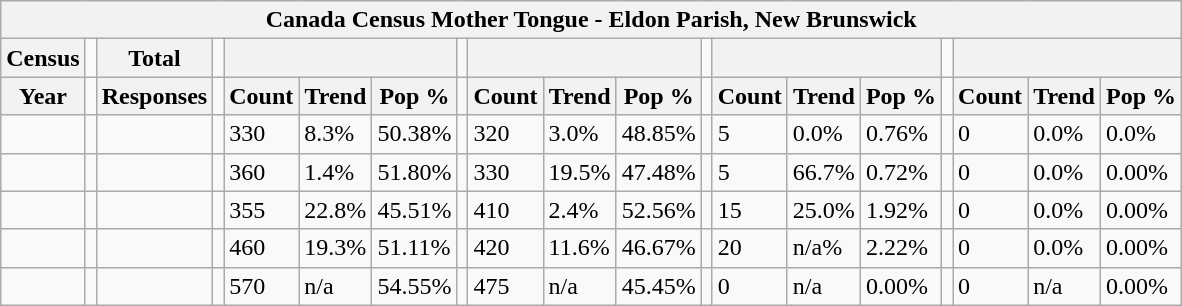<table class="wikitable">
<tr>
<th colspan="19">Canada Census Mother Tongue - Eldon Parish, New Brunswick</th>
</tr>
<tr>
<th>Census</th>
<td></td>
<th>Total</th>
<td colspan="1"></td>
<th colspan="3"></th>
<td colspan="1"></td>
<th colspan="3"></th>
<td colspan="1"></td>
<th colspan="3"></th>
<td colspan="1"></td>
<th colspan="3"></th>
</tr>
<tr>
<th>Year</th>
<td></td>
<th>Responses</th>
<td></td>
<th>Count</th>
<th>Trend</th>
<th>Pop %</th>
<td></td>
<th>Count</th>
<th>Trend</th>
<th>Pop %</th>
<td></td>
<th>Count</th>
<th>Trend</th>
<th>Pop %</th>
<td></td>
<th>Count</th>
<th>Trend</th>
<th>Pop %</th>
</tr>
<tr>
<td></td>
<td></td>
<td></td>
<td></td>
<td>330</td>
<td> 8.3%</td>
<td>50.38%</td>
<td></td>
<td>320</td>
<td> 3.0%</td>
<td>48.85%</td>
<td></td>
<td>5</td>
<td> 0.0%</td>
<td>0.76%</td>
<td></td>
<td>0</td>
<td> 0.0%</td>
<td>0.0%</td>
</tr>
<tr>
<td></td>
<td></td>
<td></td>
<td></td>
<td>360</td>
<td> 1.4%</td>
<td>51.80%</td>
<td></td>
<td>330</td>
<td> 19.5%</td>
<td>47.48%</td>
<td></td>
<td>5</td>
<td> 66.7%</td>
<td>0.72%</td>
<td></td>
<td>0</td>
<td> 0.0%</td>
<td>0.00%</td>
</tr>
<tr>
<td></td>
<td></td>
<td></td>
<td></td>
<td>355</td>
<td> 22.8%</td>
<td>45.51%</td>
<td></td>
<td>410</td>
<td> 2.4%</td>
<td>52.56%</td>
<td></td>
<td>15</td>
<td> 25.0%</td>
<td>1.92%</td>
<td></td>
<td>0</td>
<td> 0.0%</td>
<td>0.00%</td>
</tr>
<tr>
<td></td>
<td></td>
<td></td>
<td></td>
<td>460</td>
<td> 19.3%</td>
<td>51.11%</td>
<td></td>
<td>420</td>
<td> 11.6%</td>
<td>46.67%</td>
<td></td>
<td>20</td>
<td> n/a%</td>
<td>2.22%</td>
<td></td>
<td>0</td>
<td> 0.0%</td>
<td>0.00%</td>
</tr>
<tr>
<td></td>
<td></td>
<td></td>
<td></td>
<td>570</td>
<td>n/a</td>
<td>54.55%</td>
<td></td>
<td>475</td>
<td>n/a</td>
<td>45.45%</td>
<td></td>
<td>0</td>
<td>n/a</td>
<td>0.00%</td>
<td></td>
<td>0</td>
<td>n/a</td>
<td>0.00%</td>
</tr>
</table>
